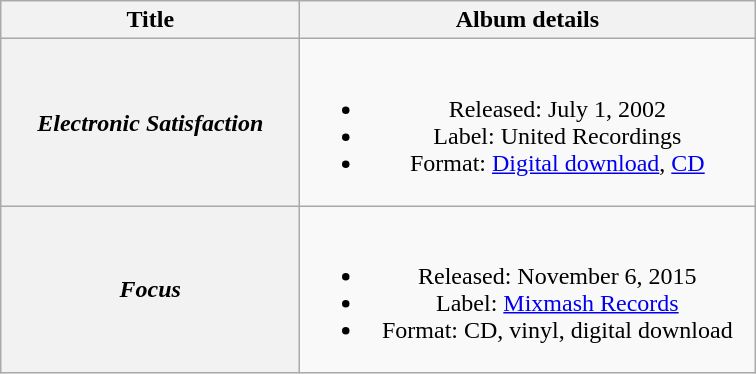<table class="wikitable plainrowheaders" style="text-align:center;">
<tr>
<th scope="col" style="width:12em;">Title</th>
<th scope="col" style="width:18.5em;">Album details</th>
</tr>
<tr>
<th scope="row"><em>Electronic Satisfaction</em></th>
<td><br><ul><li>Released: July 1, 2002</li><li>Label: United Recordings</li><li>Format: <a href='#'>Digital download</a>, <a href='#'>CD</a></li></ul></td>
</tr>
<tr>
<th scope="row"><em>Focus</em></th>
<td><br><ul><li>Released: November 6, 2015</li><li>Label: <a href='#'>Mixmash Records</a></li><li>Format: CD, vinyl, digital download</li></ul></td>
</tr>
</table>
